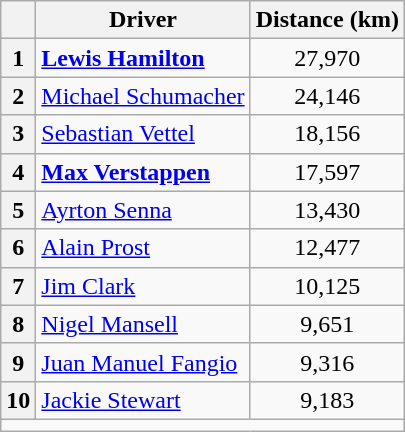<table class="wikitable">
<tr>
<th></th>
<th>Driver</th>
<th>Distance (km)</th>
</tr>
<tr>
<th>1</th>
<td> <strong><a href='#'>Lewis Hamilton</a></strong></td>
<td align=center>27,970</td>
</tr>
<tr>
<th>2</th>
<td> <a href='#'>Michael Schumacher</a></td>
<td align=center>24,146</td>
</tr>
<tr>
<th>3</th>
<td> <a href='#'>Sebastian Vettel</a></td>
<td align=center>18,156</td>
</tr>
<tr>
<th>4</th>
<td> <strong><a href='#'>Max Verstappen</a></strong></td>
<td align=center>17,597</td>
</tr>
<tr>
<th>5</th>
<td> <a href='#'>Ayrton Senna</a></td>
<td align=center>13,430</td>
</tr>
<tr>
<th>6</th>
<td> <a href='#'>Alain Prost</a></td>
<td align=center>12,477</td>
</tr>
<tr>
<th>7</th>
<td> <a href='#'>Jim Clark</a></td>
<td align=center>10,125</td>
</tr>
<tr>
<th>8</th>
<td> <a href='#'>Nigel Mansell</a></td>
<td align=center>9,651</td>
</tr>
<tr>
<th>9</th>
<td> <a href='#'>Juan Manuel Fangio</a></td>
<td align=center>9,316</td>
</tr>
<tr>
<th>10</th>
<td> <a href='#'>Jackie Stewart</a></td>
<td align=center>9,183</td>
</tr>
<tr>
<td colspan=3></td>
</tr>
</table>
